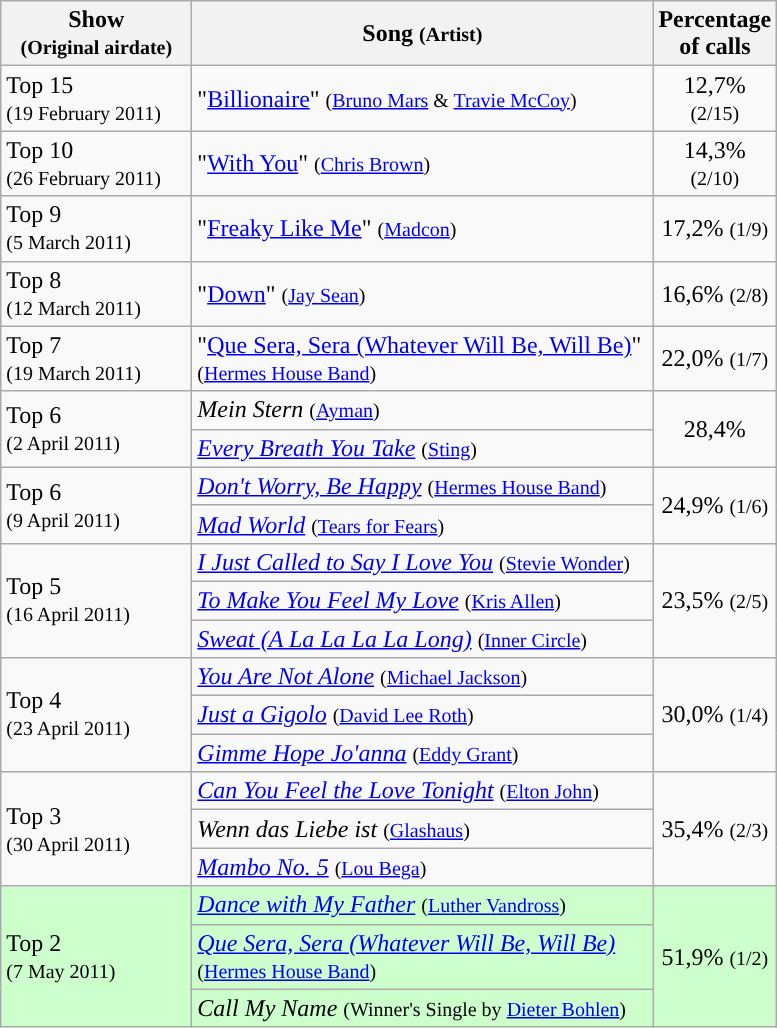<table class="wikitable">
<tr ">
<th style="width:120px;">Show<br><small>(Original airdate)</small></th>
<th style="width:300px;">Song <small>(Artist)</small></th>
<th style="width:28px;">Percentage of calls</th>
</tr>
<tr>
<td align="left">Top 15<br><small>(19 February 2011)</small></td>
<td align="left">"<a href='#'>Billionaire</a>" <small>(<a href='#'>Bruno Mars</a> & <a href='#'>Travie McCoy</a>)</small></td>
<td style="text-align:center;">12,7% <small>(2/15)</small></td>
</tr>
<tr>
<td align="left">Top 10<br><small>(26 February 2011)</small></td>
<td align="left">"<a href='#'>With You</a>" <small>(<a href='#'>Chris Brown</a>)</small></td>
<td style="text-align:center;">14,3% <small>(2/10)</small></td>
</tr>
<tr>
<td align="left">Top 9<br><small>(5 March 2011)</small></td>
<td align="left">"<a href='#'>Freaky Like Me</a>" <small>(<a href='#'>Madcon</a>)</small></td>
<td style="text-align:center;">17,2% <small>(1/9)</small></td>
</tr>
<tr>
<td align="left">Top 8<br><small>(12 March 2011)</small></td>
<td align="left">"<a href='#'>Down</a>" <small>(<a href='#'>Jay Sean</a>)</small></td>
<td style="text-align:center;">16,6% <small>(2/8)</small></td>
</tr>
<tr>
<td align="left">Top 7<br><small>(19 March 2011)</small></td>
<td align="left">"<a href='#'>Que Sera, Sera (Whatever Will Be, Will Be)</a>" <small>(<a href='#'>Hermes House Band</a>)</small></td>
<td style="text-align:center;">22,0% <small>(1/7)</small></td>
</tr>
<tr>
<td align="left" rowspan="2">Top 6<br><small>(2 April 2011)</small></td>
<td align="left"><em>Mein Stern</em> <small>(<a href='#'>Ayman</a>)</small></td>
<td style="text-align:center;" rowspan=2>28,4%</td>
</tr>
<tr>
<td align="left"><em><a href='#'>Every Breath You Take</a></em> <small>(<a href='#'>Sting</a>)</small></td>
</tr>
<tr>
<td align="left" rowspan="2">Top 6<br><small>(9 April 2011)</small></td>
<td align="left"><em><a href='#'>Don't Worry, Be Happy</a></em> <small>(<a href='#'>Hermes House Band</a>)</small></td>
<td style="text-align:center;" rowspan="2">24,9% <small>(1/6)</small></td>
</tr>
<tr>
<td align="left"><em><a href='#'>Mad World</a></em> <small>(<a href='#'>Tears for Fears</a>)</small></td>
</tr>
<tr>
<td align="left" rowspan="3">Top 5<br><small>(16 April 2011)</small></td>
<td align="left"><em><a href='#'>I Just Called to Say I Love You</a></em> <small>(<a href='#'>Stevie Wonder</a>)</small></td>
<td style="text-align:center;" rowspan=3>23,5% <small>(2/5)</small></td>
</tr>
<tr>
<td align="left"><em><a href='#'>To Make You Feel My Love</a></em> <small>(<a href='#'>Kris Allen</a>)</small></td>
</tr>
<tr>
<td align="left"><em><a href='#'>Sweat (A La La La La Long)</a></em> <small>(<a href='#'>Inner Circle</a>)</small></td>
</tr>
<tr>
<td align="left" rowspan="3">Top 4<br><small>(23 April 2011)</small></td>
<td align="left"><em><a href='#'>You Are Not Alone</a></em> <small>(<a href='#'>Michael Jackson</a>)</small></td>
<td style="text-align:center;" rowspan="3">30,0% <small>(1/4)</small></td>
</tr>
<tr>
<td align="left"><em><a href='#'>Just a Gigolo</a></em> <small>(<a href='#'>David Lee Roth</a>)</small></td>
</tr>
<tr>
<td align="left"><em><a href='#'>Gimme Hope Jo'anna</a></em> <small>(<a href='#'>Eddy Grant</a>)</small></td>
</tr>
<tr>
<td align="left" rowspan="3">Top 3<br><small>(30 April 2011)</small></td>
<td align="left"><em><a href='#'>Can You Feel the Love Tonight</a></em> <small>(<a href='#'>Elton John</a>)</small></td>
<td style="text-align:center;" rowspan=3>35,4% <small>(2/3)</small></td>
</tr>
<tr>
<td align="left"><em>Wenn das Liebe ist</em> <small>(<a href='#'>Glashaus</a>)</small></td>
</tr>
<tr>
<td align="left"><em><a href='#'>Mambo No. 5</a></em> <small>(<a href='#'>Lou Bega</a>)</small></td>
</tr>
<tr style="background:#ccffcc;">
<td align="left" rowspan="3">Top 2<br><small>(7 May 2011)</small></td>
<td align="left"><em><a href='#'>Dance with My Father</a></em> <small>(<a href='#'>Luther Vandross</a>)</small></td>
<td style="text-align:center;" rowspan="3">51,9% <small>(1/2)</small></td>
</tr>
<tr style="background:#ccffcc;">
<td align="left"><em><a href='#'>Que Sera, Sera (Whatever Will Be, Will Be)</a></em> <small>(<a href='#'>Hermes House Band</a>)</small></td>
</tr>
<tr style="background:#ccffcc;">
<td align="left"><em>Call My Name</em> <small>(Winner's Single by <a href='#'>Dieter Bohlen</a>)</small></td>
</tr>
</table>
